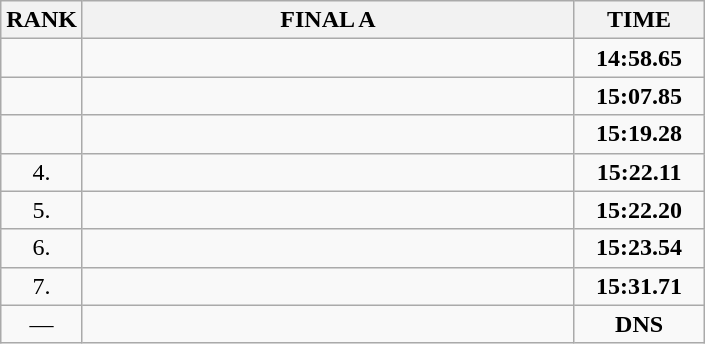<table class="wikitable">
<tr>
<th>RANK</th>
<th style="width: 20em">FINAL A</th>
<th style="width: 5em">TIME</th>
</tr>
<tr>
<td align="center"></td>
<td></td>
<td align="center"><strong>14:58.65</strong></td>
</tr>
<tr>
<td align="center"></td>
<td></td>
<td align="center"><strong>15:07.85</strong></td>
</tr>
<tr>
<td align="center"></td>
<td></td>
<td align="center"><strong>15:19.28</strong></td>
</tr>
<tr>
<td align="center">4.</td>
<td></td>
<td align="center"><strong>15:22.11</strong></td>
</tr>
<tr>
<td align="center">5.</td>
<td></td>
<td align="center"><strong>15:22.20</strong></td>
</tr>
<tr>
<td align="center">6.</td>
<td></td>
<td align="center"><strong>15:23.54</strong></td>
</tr>
<tr>
<td align="center">7.</td>
<td></td>
<td align="center"><strong>15:31.71</strong></td>
</tr>
<tr>
<td align="center">—</td>
<td></td>
<td align="center"><strong>DNS</strong></td>
</tr>
</table>
